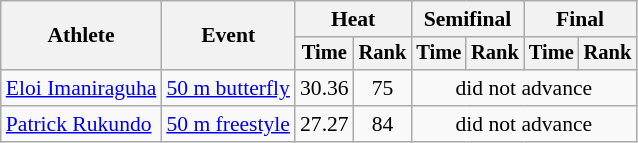<table class=wikitable style="font-size:90%">
<tr>
<th rowspan="2">Athlete</th>
<th rowspan="2">Event</th>
<th colspan="2">Heat</th>
<th colspan="2">Semifinal</th>
<th colspan="2">Final</th>
</tr>
<tr style="font-size:95%">
<th>Time</th>
<th>Rank</th>
<th>Time</th>
<th>Rank</th>
<th>Time</th>
<th>Rank</th>
</tr>
<tr align=center>
<td align=left><a href='#'>Eloi Imaniraguha</a></td>
<td align=left><a href='#'>50 m butterfly</a></td>
<td>30.36</td>
<td>75</td>
<td colspan=4>did not advance</td>
</tr>
<tr align=center>
<td align=left><a href='#'>Patrick Rukundo</a></td>
<td align=left><a href='#'>50 m freestyle</a></td>
<td>27.27</td>
<td>84</td>
<td colspan=4>did not advance</td>
</tr>
</table>
